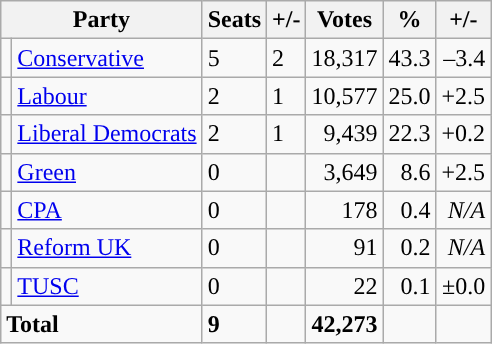<table class="wikitable sortable">
<tr>
<th colspan="2">Party</th>
<th>Seats</th>
<th>+/-</th>
<th>Votes</th>
<th>%</th>
<th>+/-</th>
</tr>
<tr>
<td style="background-color: "></td>
<td><a href='#'>Conservative</a></td>
<td>5</td>
<td> 2</td>
<td style="text-align:right;">18,317</td>
<td style="text-align:right;">43.3</td>
<td style="text-align:right;">–3.4</td>
</tr>
<tr>
<td style="background-color: "></td>
<td><a href='#'>Labour</a></td>
<td>2</td>
<td> 1</td>
<td style="text-align:right;">10,577</td>
<td style="text-align:right;">25.0</td>
<td style="text-align:right;">+2.5</td>
</tr>
<tr>
<td style="background-color: "></td>
<td><a href='#'>Liberal Democrats</a></td>
<td>2</td>
<td> 1</td>
<td style="text-align:right;">9,439</td>
<td style="text-align:right;">22.3</td>
<td style="text-align:right;">+0.2</td>
</tr>
<tr>
<td style="background-color: "></td>
<td><a href='#'>Green</a></td>
<td>0</td>
<td></td>
<td style="text-align:right;">3,649</td>
<td style="text-align:right;">8.6</td>
<td style="text-align:right;">+2.5</td>
</tr>
<tr>
<td style="background-color: "></td>
<td><a href='#'>CPA</a></td>
<td>0</td>
<td></td>
<td style="text-align:right;">178</td>
<td style="text-align:right;">0.4</td>
<td style="text-align:right;"><em>N/A</em></td>
</tr>
<tr>
<td style="background-color: "></td>
<td><a href='#'>Reform UK</a></td>
<td>0</td>
<td></td>
<td style="text-align:right;">91</td>
<td style="text-align:right;">0.2</td>
<td style="text-align:right;"><em>N/A</em></td>
</tr>
<tr>
<td style="background-color: "></td>
<td><a href='#'>TUSC</a></td>
<td>0</td>
<td></td>
<td style="text-align:right;">22</td>
<td style="text-align:right;">0.1</td>
<td style="text-align:right;">±0.0</td>
</tr>
<tr>
<td colspan="2"><strong>Total</strong></td>
<td><strong>9</strong></td>
<td></td>
<td style="text-align:right;"><strong>42,273</strong></td>
<td style="text-align:right;"></td>
<td style="text-align:right;"></td>
</tr>
</table>
